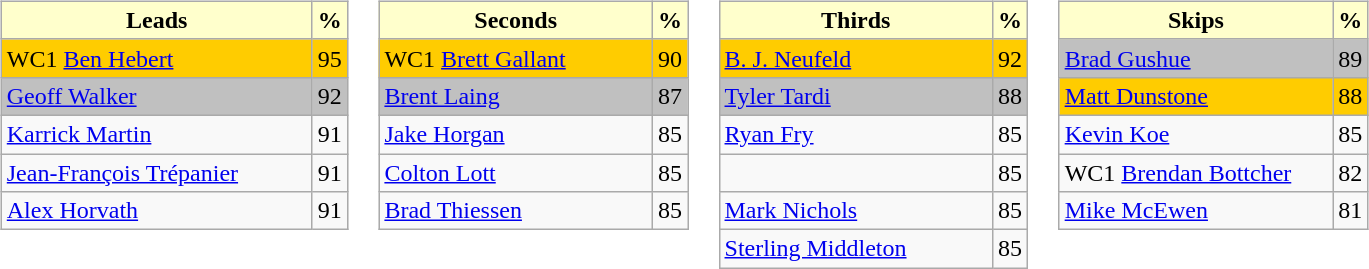<table>
<tr>
<td valign=top><br><table class="wikitable">
<tr>
<th style="background:#ffc; width:200px;">Leads</th>
<th style="background:#ffc;">%</th>
</tr>
<tr bgcolor=#FFCC00>
<td>WC1 <a href='#'>Ben Hebert</a></td>
<td>95</td>
</tr>
<tr bgcolor=#C0C0C0>
<td> <a href='#'>Geoff Walker</a></td>
<td>92</td>
</tr>
<tr>
<td> <a href='#'>Karrick Martin</a></td>
<td>91</td>
</tr>
<tr>
<td> <a href='#'>Jean-François Trépanier</a></td>
<td>91</td>
</tr>
<tr>
<td> <a href='#'>Alex Horvath</a></td>
<td>91</td>
</tr>
</table>
</td>
<td valign=top><br><table class="wikitable">
<tr>
<th style="background:#ffc; width:175px;">Seconds</th>
<th style="background:#ffc;">%</th>
</tr>
<tr bgcolor=#FFCC00>
<td>WC1 <a href='#'>Brett Gallant</a></td>
<td>90</td>
</tr>
<tr bgcolor=#C0C0C0>
<td> <a href='#'>Brent Laing</a></td>
<td>87</td>
</tr>
<tr>
<td> <a href='#'>Jake Horgan</a></td>
<td>85</td>
</tr>
<tr>
<td> <a href='#'>Colton Lott</a></td>
<td>85</td>
</tr>
<tr>
<td> <a href='#'>Brad Thiessen</a></td>
<td>85</td>
</tr>
</table>
</td>
<td valign=top><br><table class="wikitable">
<tr>
<th style="background:#ffc; width:175px;">Thirds</th>
<th style="background:#ffc;">%</th>
</tr>
<tr bgcolor=#FFCC00>
<td> <a href='#'>B. J. Neufeld</a></td>
<td>92</td>
</tr>
<tr bgcolor=#C0C0C0>
<td> <a href='#'>Tyler Tardi</a></td>
<td>88</td>
</tr>
<tr>
<td> <a href='#'>Ryan Fry</a></td>
<td>85</td>
</tr>
<tr>
<td></td>
<td>85</td>
</tr>
<tr>
<td> <a href='#'>Mark Nichols</a></td>
<td>85</td>
</tr>
<tr>
<td> <a href='#'>Sterling Middleton</a></td>
<td>85</td>
</tr>
</table>
</td>
<td valign=top><br><table class="wikitable">
<tr>
<th style="background:#ffc; width:175px;">Skips</th>
<th style="background:#ffc;">%</th>
</tr>
<tr bgcolor=#C0C0C0>
<td> <a href='#'>Brad Gushue</a></td>
<td>89</td>
</tr>
<tr bgcolor=#FFCC00>
<td> <a href='#'>Matt Dunstone</a></td>
<td>88</td>
</tr>
<tr>
<td> <a href='#'>Kevin Koe</a></td>
<td>85</td>
</tr>
<tr>
<td>WC1 <a href='#'>Brendan Bottcher</a></td>
<td>82</td>
</tr>
<tr>
<td> <a href='#'>Mike McEwen</a></td>
<td>81</td>
</tr>
</table>
</td>
</tr>
</table>
